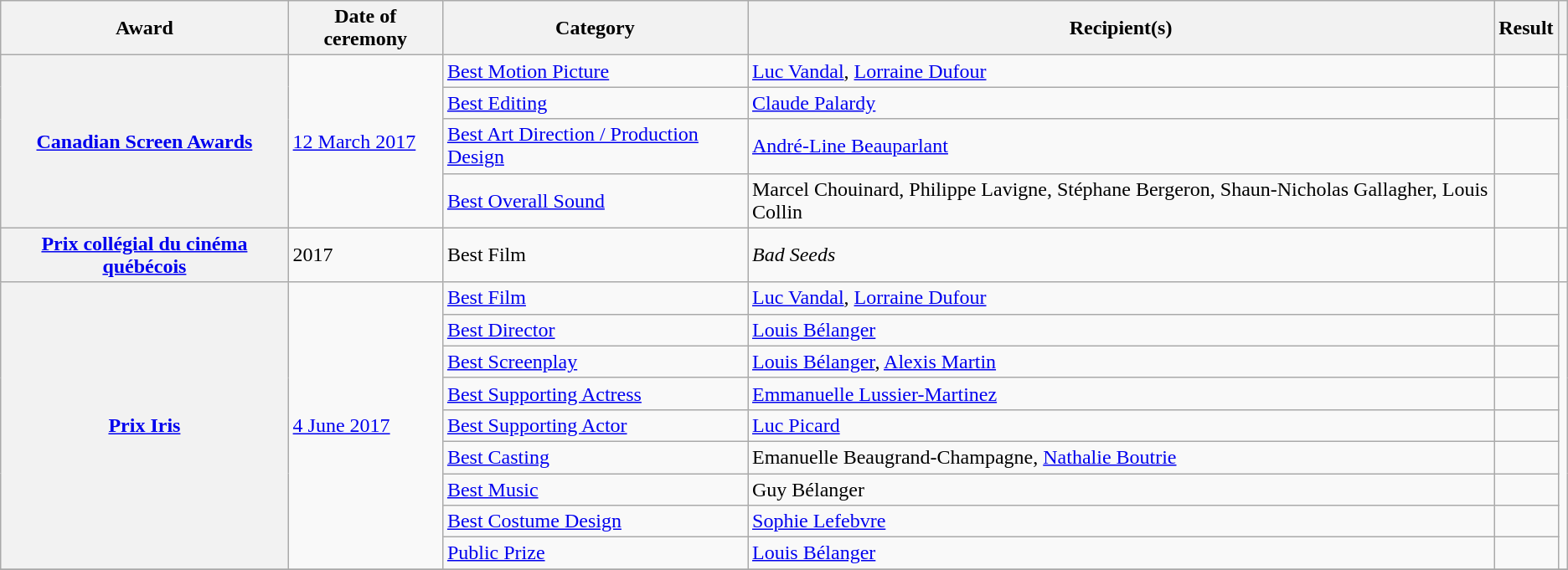<table class="wikitable plainrowheaders sortable">
<tr>
<th scope="col">Award</th>
<th scope="col">Date of ceremony</th>
<th scope="col">Category</th>
<th scope="col">Recipient(s)</th>
<th scope="col">Result</th>
<th scope="col" class="unsortable"></th>
</tr>
<tr>
<th scope="row" rowspan=4><a href='#'>Canadian Screen Awards</a></th>
<td rowspan=4><a href='#'>12 March 2017</a></td>
<td><a href='#'>Best Motion Picture</a></td>
<td><a href='#'>Luc Vandal</a>, <a href='#'>Lorraine Dufour</a></td>
<td></td>
<td style="text-align:center;" rowspan=4></td>
</tr>
<tr>
<td><a href='#'>Best Editing</a></td>
<td><a href='#'>Claude Palardy</a></td>
<td></td>
</tr>
<tr>
<td><a href='#'>Best Art Direction / Production Design</a></td>
<td><a href='#'>André-Line Beauparlant</a></td>
<td></td>
</tr>
<tr>
<td><a href='#'>Best Overall Sound</a></td>
<td>Marcel Chouinard, Philippe Lavigne, Stéphane Bergeron, Shaun-Nicholas Gallagher, Louis Collin</td>
<td></td>
</tr>
<tr>
<th scope="row"><a href='#'>Prix collégial du cinéma québécois</a></th>
<td>2017</td>
<td>Best Film</td>
<td><em>Bad Seeds</em></td>
<td></td>
<td style="text-align:center;"></td>
</tr>
<tr>
<th scope="row" rowspan=9><a href='#'>Prix Iris</a></th>
<td rowspan=9><a href='#'>4 June 2017</a></td>
<td><a href='#'>Best Film</a></td>
<td><a href='#'>Luc Vandal</a>, <a href='#'>Lorraine Dufour</a></td>
<td></td>
<td style="text-align:center;" rowspan=9></td>
</tr>
<tr>
<td><a href='#'>Best Director</a></td>
<td><a href='#'>Louis Bélanger</a></td>
<td></td>
</tr>
<tr>
<td><a href='#'>Best Screenplay</a></td>
<td><a href='#'>Louis Bélanger</a>, <a href='#'>Alexis Martin</a></td>
<td></td>
</tr>
<tr>
<td><a href='#'>Best Supporting Actress</a></td>
<td><a href='#'>Emmanuelle Lussier-Martinez</a></td>
<td></td>
</tr>
<tr>
<td><a href='#'>Best Supporting Actor</a></td>
<td><a href='#'>Luc Picard</a></td>
<td></td>
</tr>
<tr>
<td><a href='#'>Best Casting</a></td>
<td>Emanuelle Beaugrand-Champagne, <a href='#'>Nathalie Boutrie</a></td>
<td></td>
</tr>
<tr>
<td><a href='#'>Best Music</a></td>
<td>Guy Bélanger</td>
<td></td>
</tr>
<tr>
<td><a href='#'>Best Costume Design</a></td>
<td><a href='#'>Sophie Lefebvre</a></td>
<td></td>
</tr>
<tr>
<td><a href='#'>Public Prize</a></td>
<td><a href='#'>Louis Bélanger</a></td>
<td></td>
</tr>
<tr>
</tr>
</table>
